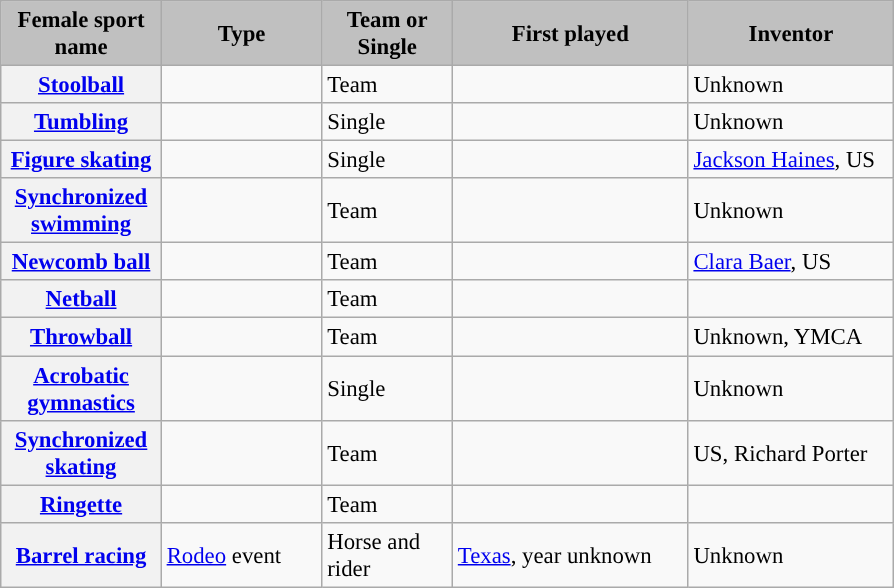<table class="wikitable" style="text-align:left; font-size:95%;">
<tr>
<th width=100; style="background:silver;">Female sport name</th>
<th width=100; style="background:silver;">Type</th>
<th width=80; style="background:silver;">Team or Single</th>
<th width=150; style="background:silver;">First played</th>
<th width=130; style="background:silver;">Inventor</th>
</tr>
<tr>
<th><a href='#'>Stoolball</a></th>
<td><br></td>
<td>Team</td>
<td><br></td>
<td>Unknown</td>
</tr>
<tr>
<th><a href='#'>Tumbling</a></th>
<td><br></td>
<td>Single</td>
<td><br></td>
<td>Unknown</td>
</tr>
<tr>
<th><a href='#'>Figure skating</a></th>
<td><br></td>
<td>Single</td>
<td><br></td>
<td><a href='#'>Jackson Haines</a>, US</td>
</tr>
<tr>
<th><a href='#'>Synchronized swimming</a></th>
<td><br></td>
<td>Team</td>
<td><br></td>
<td>Unknown</td>
</tr>
<tr>
<th><a href='#'>Newcomb ball</a></th>
<td><br></td>
<td>Team</td>
<td><br></td>
<td><a href='#'>Clara Baer</a>, US</td>
</tr>
<tr>
<th><a href='#'>Netball</a></th>
<td><br></td>
<td>Team</td>
<td><br></td>
<td><br></td>
</tr>
<tr>
<th><a href='#'>Throwball</a></th>
<td><br></td>
<td>Team</td>
<td><br></td>
<td>Unknown, YMCA</td>
</tr>
<tr>
<th><a href='#'>Acrobatic gymnastics</a></th>
<td><br></td>
<td>Single</td>
<td><br></td>
<td>Unknown</td>
</tr>
<tr>
<th><a href='#'>Synchronized skating</a></th>
<td><br></td>
<td>Team</td>
<td><br></td>
<td>US, Richard Porter</td>
</tr>
<tr>
<th><a href='#'>Ringette</a></th>
<td><br></td>
<td>Team</td>
<td><br></td>
<td><br></td>
</tr>
<tr>
<th><a href='#'>Barrel racing</a></th>
<td><a href='#'>Rodeo</a> event</td>
<td>Horse and rider</td>
<td><a href='#'>Texas</a>, year unknown</td>
<td>Unknown</td>
</tr>
</table>
